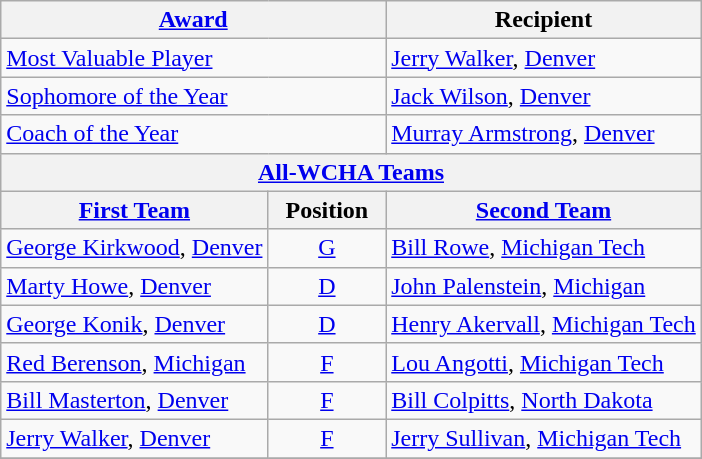<table class="wikitable">
<tr>
<th colspan=2><a href='#'>Award</a></th>
<th>Recipient</th>
</tr>
<tr>
<td colspan=2><a href='#'>Most Valuable Player</a></td>
<td><a href='#'>Jerry Walker</a>, <a href='#'>Denver</a></td>
</tr>
<tr>
<td colspan=2><a href='#'>Sophomore of the Year</a></td>
<td><a href='#'>Jack Wilson</a>, <a href='#'>Denver</a></td>
</tr>
<tr>
<td colspan=2><a href='#'>Coach of the Year</a></td>
<td><a href='#'>Murray Armstrong</a>, <a href='#'>Denver</a></td>
</tr>
<tr>
<th colspan=3><a href='#'>All-WCHA Teams</a></th>
</tr>
<tr>
<th><a href='#'>First Team</a></th>
<th>  Position  </th>
<th><a href='#'>Second Team</a></th>
</tr>
<tr>
<td><a href='#'>George Kirkwood</a>, <a href='#'>Denver</a></td>
<td align=center><a href='#'>G</a></td>
<td><a href='#'>Bill Rowe</a>, <a href='#'>Michigan Tech</a></td>
</tr>
<tr>
<td><a href='#'>Marty Howe</a>, <a href='#'>Denver</a></td>
<td align=center><a href='#'>D</a></td>
<td><a href='#'>John Palenstein</a>, <a href='#'>Michigan</a></td>
</tr>
<tr>
<td><a href='#'>George Konik</a>, <a href='#'>Denver</a></td>
<td align=center><a href='#'>D</a></td>
<td><a href='#'>Henry Akervall</a>, <a href='#'>Michigan Tech</a></td>
</tr>
<tr>
<td><a href='#'>Red Berenson</a>, <a href='#'>Michigan</a></td>
<td align=center><a href='#'>F</a></td>
<td><a href='#'>Lou Angotti</a>, <a href='#'>Michigan Tech</a></td>
</tr>
<tr>
<td><a href='#'>Bill Masterton</a>, <a href='#'>Denver</a></td>
<td align=center><a href='#'>F</a></td>
<td><a href='#'>Bill Colpitts</a>, <a href='#'>North Dakota</a></td>
</tr>
<tr>
<td><a href='#'>Jerry Walker</a>, <a href='#'>Denver</a></td>
<td align=center><a href='#'>F</a></td>
<td><a href='#'>Jerry Sullivan</a>, <a href='#'>Michigan Tech</a></td>
</tr>
<tr>
</tr>
</table>
